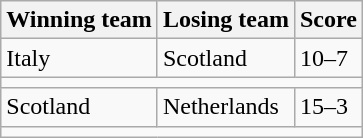<table class="wikitable">
<tr>
<th>Winning team</th>
<th>Losing team</th>
<th>Score</th>
</tr>
<tr>
<td>Italy</td>
<td>Scotland</td>
<td>10–7</td>
</tr>
<tr>
<td colspan="3"></td>
</tr>
<tr>
<td>Scotland</td>
<td>Netherlands</td>
<td>15–3</td>
</tr>
<tr>
<td colspan="3"></td>
</tr>
</table>
